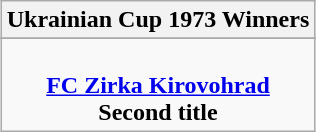<table class="wikitable" style="text-align: center; margin: 0 auto;">
<tr>
<th>Ukrainian Cup 1973 Winners</th>
</tr>
<tr>
</tr>
<tr>
<td><br><strong><a href='#'>FC Zirka Kirovohrad</a></strong><br><strong>Second title</strong></td>
</tr>
</table>
